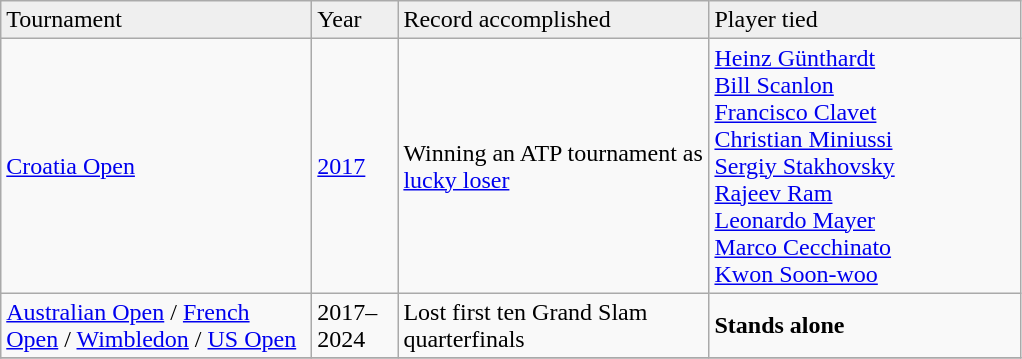<table class=wikitable>
<tr style="background:#efefef;">
<td width=200>Tournament</td>
<td width=50>Year</td>
<td width=200>Record accomplished</td>
<td width=200>Player tied</td>
</tr>
<tr>
<td><a href='#'>Croatia Open</a></td>
<td><a href='#'>2017</a></td>
<td>Winning an ATP tournament as <a href='#'>lucky loser</a></td>
<td><a href='#'>Heinz Günthardt</a><br><a href='#'>Bill Scanlon</a><br><a href='#'>Francisco Clavet</a><br><a href='#'>Christian Miniussi</a><br><a href='#'>Sergiy Stakhovsky</a><br><a href='#'>Rajeev Ram</a><br><a href='#'>Leonardo Mayer</a><br><a href='#'>Marco Cecchinato</a><br><a href='#'>Kwon Soon-woo</a></td>
</tr>
<tr>
<td><a href='#'>Australian Open</a> / <a href='#'>French Open</a> / <a href='#'>Wimbledon</a> / <a href='#'>US Open</a></td>
<td>2017–2024</td>
<td>Lost first ten Grand Slam quarterfinals</td>
<td><strong>Stands alone</strong></td>
</tr>
<tr>
</tr>
</table>
